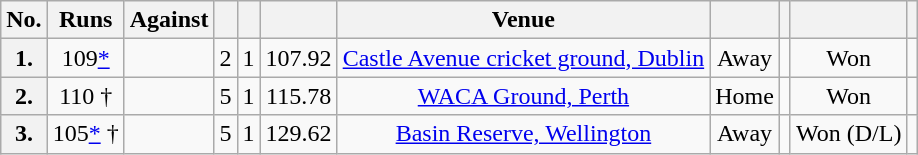<table class="wikitable sortable"  style="text-align:center">
<tr>
<th>No.</th>
<th>Runs</th>
<th>Against</th>
<th><a href='#'></a></th>
<th><a href='#'></a></th>
<th><a href='#'></a></th>
<th>Venue</th>
<th></th>
<th></th>
<th></th>
<th class="unsortable" scope="col"></th>
</tr>
<tr>
<th scope="row">1.</th>
<td>109<a href='#'>*</a></td>
<td></td>
<td>2</td>
<td>1</td>
<td>107.92</td>
<td><a href='#'>Castle Avenue cricket ground, Dublin</a></td>
<td>Away</td>
<td></td>
<td>Won</td>
<td></td>
</tr>
<tr>
<th scope="row">2.</th>
<td>110 †</td>
<td></td>
<td>5</td>
<td>1</td>
<td>115.78</td>
<td><a href='#'>WACA Ground, Perth</a></td>
<td>Home</td>
<td></td>
<td>Won</td>
<td></td>
</tr>
<tr>
<th scope="row">3.</th>
<td>105<a href='#'>*</a> †</td>
<td></td>
<td>5</td>
<td>1</td>
<td>129.62</td>
<td><a href='#'>Basin Reserve, Wellington</a></td>
<td>Away</td>
<td></td>
<td>Won (D/L)</td>
<td></td>
</tr>
</table>
